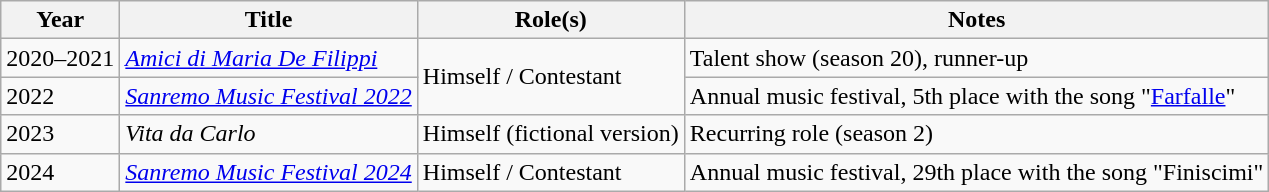<table class="wikitable plainrowheaders sortable">
<tr>
<th scope="col">Year</th>
<th scope="col">Title</th>
<th scope="col">Role(s)</th>
<th scope="col" class="unsortable">Notes</th>
</tr>
<tr>
<td>2020–2021</td>
<td><em><a href='#'>Amici di Maria De Filippi</a></em></td>
<td rowspan="2">Himself / Contestant</td>
<td>Talent show (season 20), runner-up</td>
</tr>
<tr>
<td>2022</td>
<td><em><a href='#'>Sanremo Music Festival 2022</a></em></td>
<td>Annual music festival, 5th place with the song "<a href='#'>Farfalle</a>"</td>
</tr>
<tr>
<td>2023</td>
<td><em>Vita da Carlo</em></td>
<td>Himself (fictional version)</td>
<td>Recurring role (season 2)</td>
</tr>
<tr>
<td>2024</td>
<td><em><a href='#'>Sanremo Music Festival 2024</a></em></td>
<td>Himself / Contestant</td>
<td>Annual music festival, 29th place with the song "Finiscimi"</td>
</tr>
</table>
